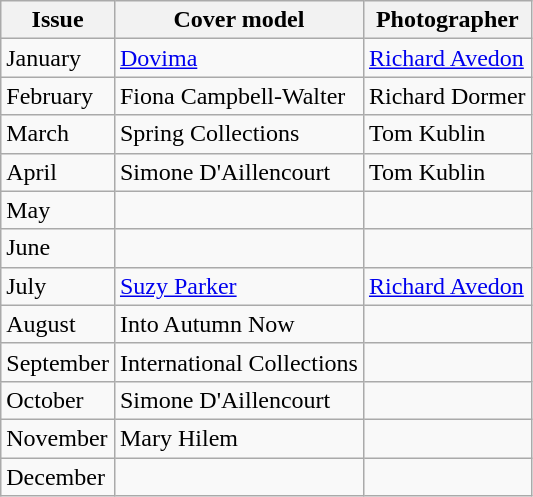<table class="sortable wikitable">
<tr>
<th>Issue</th>
<th>Cover model</th>
<th>Photographer</th>
</tr>
<tr>
<td>January</td>
<td><a href='#'>Dovima</a></td>
<td><a href='#'>Richard Avedon</a></td>
</tr>
<tr>
<td>February</td>
<td>Fiona Campbell-Walter</td>
<td>Richard Dormer</td>
</tr>
<tr>
<td>March</td>
<td>Spring Collections</td>
<td>Tom Kublin</td>
</tr>
<tr>
<td>April</td>
<td>Simone D'Aillencourt</td>
<td>Tom Kublin</td>
</tr>
<tr>
<td>May</td>
<td></td>
<td></td>
</tr>
<tr>
<td>June</td>
<td></td>
<td></td>
</tr>
<tr>
<td>July</td>
<td><a href='#'>Suzy Parker</a></td>
<td><a href='#'>Richard Avedon</a></td>
</tr>
<tr>
<td>August</td>
<td>Into Autumn Now</td>
<td></td>
</tr>
<tr>
<td>September</td>
<td>International Collections</td>
<td></td>
</tr>
<tr>
<td>October</td>
<td>Simone D'Aillencourt</td>
<td></td>
</tr>
<tr>
<td>November</td>
<td>Mary Hilem</td>
<td></td>
</tr>
<tr>
<td>December</td>
<td></td>
<td></td>
</tr>
</table>
